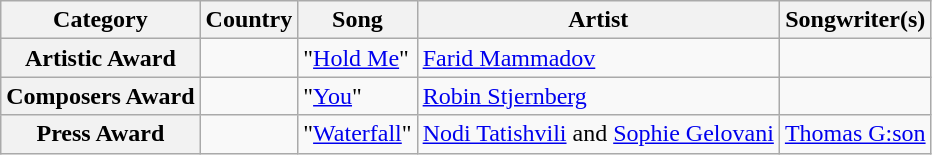<table class="wikitable plainrowheaders">
<tr>
<th scope="col">Category</th>
<th scope="col">Country</th>
<th scope="col">Song</th>
<th scope="col">Artist</th>
<th scope="col">Songwriter(s)</th>
</tr>
<tr>
<th scope="row">Artistic Award</th>
<td></td>
<td>"<a href='#'>Hold Me</a>"</td>
<td><a href='#'>Farid Mammadov</a></td>
<td></td>
</tr>
<tr>
<th scope="row">Composers Award</th>
<td></td>
<td>"<a href='#'>You</a>"</td>
<td><a href='#'>Robin Stjernberg</a></td>
<td></td>
</tr>
<tr>
<th scope="row">Press Award</th>
<td></td>
<td>"<a href='#'>Waterfall</a>"</td>
<td><a href='#'>Nodi Tatishvili</a> and <a href='#'>Sophie Gelovani</a></td>
<td><a href='#'>Thomas G:son</a></td>
</tr>
</table>
